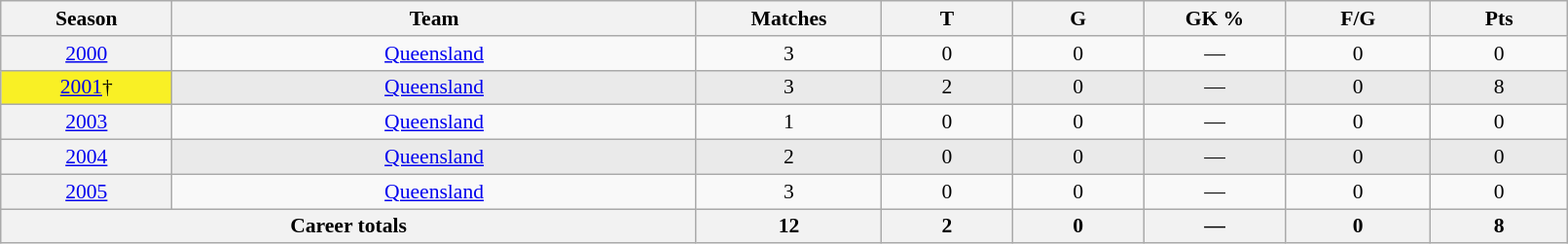<table class="wikitable sortable"  style="font-size:90%; text-align:center; width:85%;">
<tr>
<th width=2%>Season</th>
<th width=8%>Team</th>
<th width=2%>Matches</th>
<th width=2%>T</th>
<th width=2%>G</th>
<th width=2%>GK %</th>
<th width=2%>F/G</th>
<th width=2%>Pts</th>
</tr>
<tr>
<th scope="row" style="text-align:center; font-weight:normal"><a href='#'>2000</a></th>
<td style="text-align:center;"> <a href='#'>Queensland</a></td>
<td>3</td>
<td>0</td>
<td>0</td>
<td>—</td>
<td>0</td>
<td>0</td>
</tr>
<tr style="background-color: #EAEAEA">
<th scope="row" style="text-align:center;background:#f9f025; font-weight:normal"><a href='#'>2001</a>†</th>
<td style="text-align:center;"> <a href='#'>Queensland</a></td>
<td>3</td>
<td>2</td>
<td>0</td>
<td>—</td>
<td>0</td>
<td>8</td>
</tr>
<tr>
<th scope="row" style="text-align:center; font-weight:normal"><a href='#'>2003</a></th>
<td style="text-align:center;"> <a href='#'>Queensland</a></td>
<td>1</td>
<td>0</td>
<td>0</td>
<td>—</td>
<td>0</td>
<td>0</td>
</tr>
<tr style="background-color: #EAEAEA">
<th scope="row" style="text-align:center; font-weight:normal"><a href='#'>2004</a></th>
<td style="text-align:center;"> <a href='#'>Queensland</a></td>
<td>2</td>
<td>0</td>
<td>0</td>
<td>—</td>
<td>0</td>
<td>0</td>
</tr>
<tr>
<th scope="row" style="text-align:center; font-weight:normal"><a href='#'>2005</a></th>
<td style="text-align:center;"> <a href='#'>Queensland</a></td>
<td>3</td>
<td>0</td>
<td>0</td>
<td>—</td>
<td>0</td>
<td>0</td>
</tr>
<tr class="sortbottom">
<th colspan=2>Career totals</th>
<th>12</th>
<th>2</th>
<th>0</th>
<th>—</th>
<th>0</th>
<th>8</th>
</tr>
</table>
